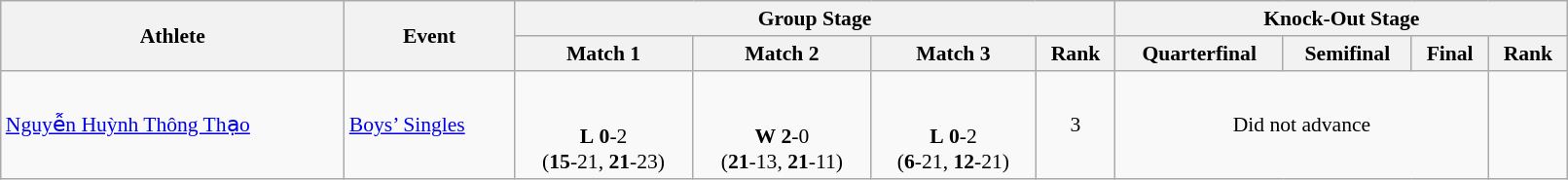<table class="wikitable" width="85%" style="text-align:left; font-size:90%">
<tr>
<th rowspan=2>Athlete</th>
<th rowspan=2>Event</th>
<th colspan=4>Group Stage</th>
<th colspan=4>Knock-Out Stage</th>
</tr>
<tr>
<th>Match 1</th>
<th>Match 2</th>
<th>Match 3</th>
<th>Rank</th>
<th>Quarterfinal</th>
<th>Semifinal</th>
<th>Final</th>
<th>Rank</th>
</tr>
<tr>
<td><a href='#'>Nguyễn Huỳnh Thông Thạo</a></td>
<td><a href='#'>Boys’ Singles</a></td>
<td align=center> <br><br><strong>L</strong> <strong>0</strong>-2 <br> (<strong>15</strong>-21, <strong>21</strong>-23)</td>
<td align=center> <br><br><strong>W</strong> <strong>2</strong>-0 <br> (<strong>21</strong>-13, <strong>21</strong>-11)</td>
<td align=center> <br><br><strong>L</strong> <strong>0</strong>-2 <br> (<strong>6</strong>-21, <strong>12</strong>-21)</td>
<td align=center>3</td>
<td colspan="3" align=center>Did not advance</td>
<td align=center></td>
</tr>
</table>
